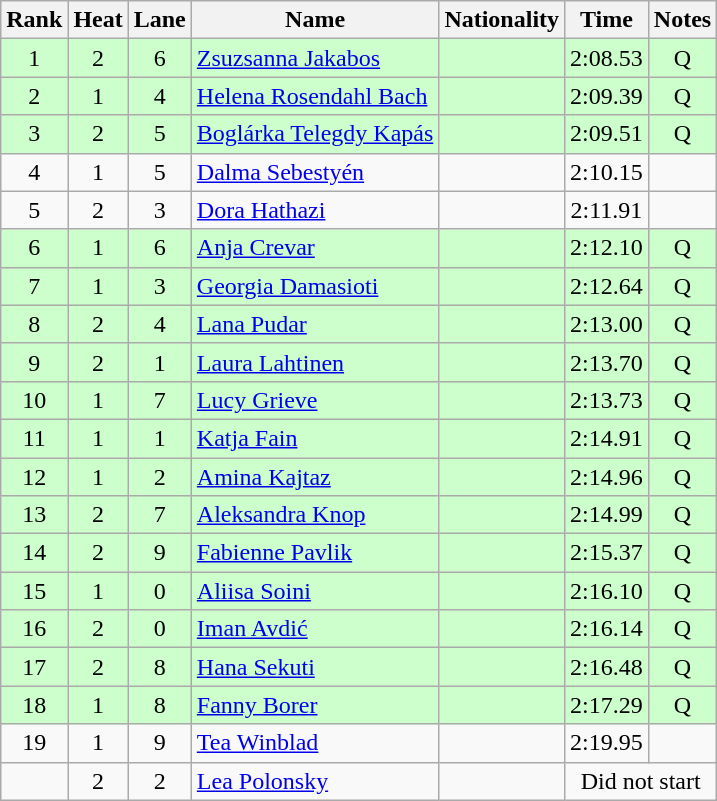<table class="wikitable sortable" style="text-align:center">
<tr>
<th>Rank</th>
<th>Heat</th>
<th>Lane</th>
<th>Name</th>
<th>Nationality</th>
<th>Time</th>
<th>Notes</th>
</tr>
<tr bgcolor=ccffcc>
<td>1</td>
<td>2</td>
<td>6</td>
<td align=left><a href='#'>Zsuzsanna Jakabos</a></td>
<td align=left></td>
<td>2:08.53</td>
<td>Q</td>
</tr>
<tr bgcolor=ccffcc>
<td>2</td>
<td>1</td>
<td>4</td>
<td align=left><a href='#'>Helena Rosendahl Bach</a></td>
<td align=left></td>
<td>2:09.39</td>
<td>Q</td>
</tr>
<tr bgcolor=ccffcc>
<td>3</td>
<td>2</td>
<td>5</td>
<td align=left><a href='#'>Boglárka Telegdy Kapás</a></td>
<td align=left></td>
<td>2:09.51</td>
<td>Q</td>
</tr>
<tr>
<td>4</td>
<td>1</td>
<td>5</td>
<td align=left><a href='#'>Dalma Sebestyén</a></td>
<td align=left></td>
<td>2:10.15</td>
<td></td>
</tr>
<tr>
<td>5</td>
<td>2</td>
<td>3</td>
<td align=left><a href='#'>Dora Hathazi</a></td>
<td align=left></td>
<td>2:11.91</td>
<td></td>
</tr>
<tr bgcolor=ccffcc>
<td>6</td>
<td>1</td>
<td>6</td>
<td align=left><a href='#'>Anja Crevar</a></td>
<td align=left></td>
<td>2:12.10</td>
<td>Q</td>
</tr>
<tr bgcolor=ccffcc>
<td>7</td>
<td>1</td>
<td>3</td>
<td align=left><a href='#'>Georgia Damasioti</a></td>
<td align=left></td>
<td>2:12.64</td>
<td>Q</td>
</tr>
<tr bgcolor=ccffcc>
<td>8</td>
<td>2</td>
<td>4</td>
<td align=left><a href='#'>Lana Pudar</a></td>
<td align=left></td>
<td>2:13.00</td>
<td>Q</td>
</tr>
<tr bgcolor=ccffcc>
<td>9</td>
<td>2</td>
<td>1</td>
<td align=left><a href='#'>Laura Lahtinen</a></td>
<td align=left></td>
<td>2:13.70</td>
<td>Q</td>
</tr>
<tr bgcolor=ccffcc>
<td>10</td>
<td>1</td>
<td>7</td>
<td align=left><a href='#'>Lucy Grieve</a></td>
<td align=left></td>
<td>2:13.73</td>
<td>Q</td>
</tr>
<tr bgcolor=ccffcc>
<td>11</td>
<td>1</td>
<td>1</td>
<td align=left><a href='#'>Katja Fain</a></td>
<td align=left></td>
<td>2:14.91</td>
<td>Q</td>
</tr>
<tr bgcolor=ccffcc>
<td>12</td>
<td>1</td>
<td>2</td>
<td align=left><a href='#'>Amina Kajtaz</a></td>
<td align=left></td>
<td>2:14.96</td>
<td>Q</td>
</tr>
<tr bgcolor=ccffcc>
<td>13</td>
<td>2</td>
<td>7</td>
<td align=left><a href='#'>Aleksandra Knop</a></td>
<td align=left></td>
<td>2:14.99</td>
<td>Q</td>
</tr>
<tr bgcolor=ccffcc>
<td>14</td>
<td>2</td>
<td>9</td>
<td align=left><a href='#'>Fabienne Pavlik</a></td>
<td align=left></td>
<td>2:15.37</td>
<td>Q</td>
</tr>
<tr bgcolor=ccffcc>
<td>15</td>
<td>1</td>
<td>0</td>
<td align=left><a href='#'>Aliisa Soini</a></td>
<td align=left></td>
<td>2:16.10</td>
<td>Q</td>
</tr>
<tr bgcolor=ccffcc>
<td>16</td>
<td>2</td>
<td>0</td>
<td align=left><a href='#'>Iman Avdić</a></td>
<td align=left></td>
<td>2:16.14</td>
<td>Q</td>
</tr>
<tr bgcolor=ccffcc>
<td>17</td>
<td>2</td>
<td>8</td>
<td align=left><a href='#'>Hana Sekuti</a></td>
<td align=left></td>
<td>2:16.48</td>
<td>Q</td>
</tr>
<tr bgcolor=ccffcc>
<td>18</td>
<td>1</td>
<td>8</td>
<td align=left><a href='#'>Fanny Borer</a></td>
<td align=left></td>
<td>2:17.29</td>
<td>Q</td>
</tr>
<tr>
<td>19</td>
<td>1</td>
<td>9</td>
<td align=left><a href='#'>Tea Winblad</a></td>
<td align=left></td>
<td>2:19.95</td>
<td></td>
</tr>
<tr>
<td></td>
<td>2</td>
<td>2</td>
<td align=left><a href='#'>Lea Polonsky</a></td>
<td align=left></td>
<td colspan=2>Did not start</td>
</tr>
</table>
